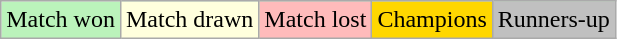<table class="wikitable">
<tr style="background:#BBF3BB;">
<td>Match won</td>
<td style="background:#ffd;">Match drawn</td>
<td style="background:#FFBBBB;">Match lost</td>
<td style="background:gold;">Champions</td>
<td style="background:silver;">Runners-up</td>
</tr>
</table>
